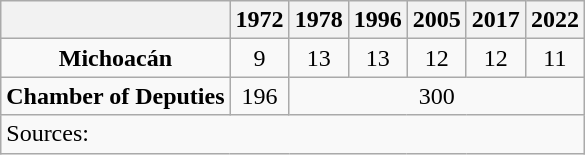<table class="wikitable" style="text-align: center">
<tr>
<th></th>
<th>1972</th>
<th>1978</th>
<th>1996</th>
<th>2005</th>
<th>2017</th>
<th>2022</th>
</tr>
<tr>
<td><strong>Michoacán</strong></td>
<td>9</td>
<td>13</td>
<td>13</td>
<td>12</td>
<td>12</td>
<td>11</td>
</tr>
<tr>
<td><strong>Chamber of Deputies</strong></td>
<td>196</td>
<td colspan=5>300</td>
</tr>
<tr>
<td colspan=7 style="text-align: left">Sources: </td>
</tr>
</table>
